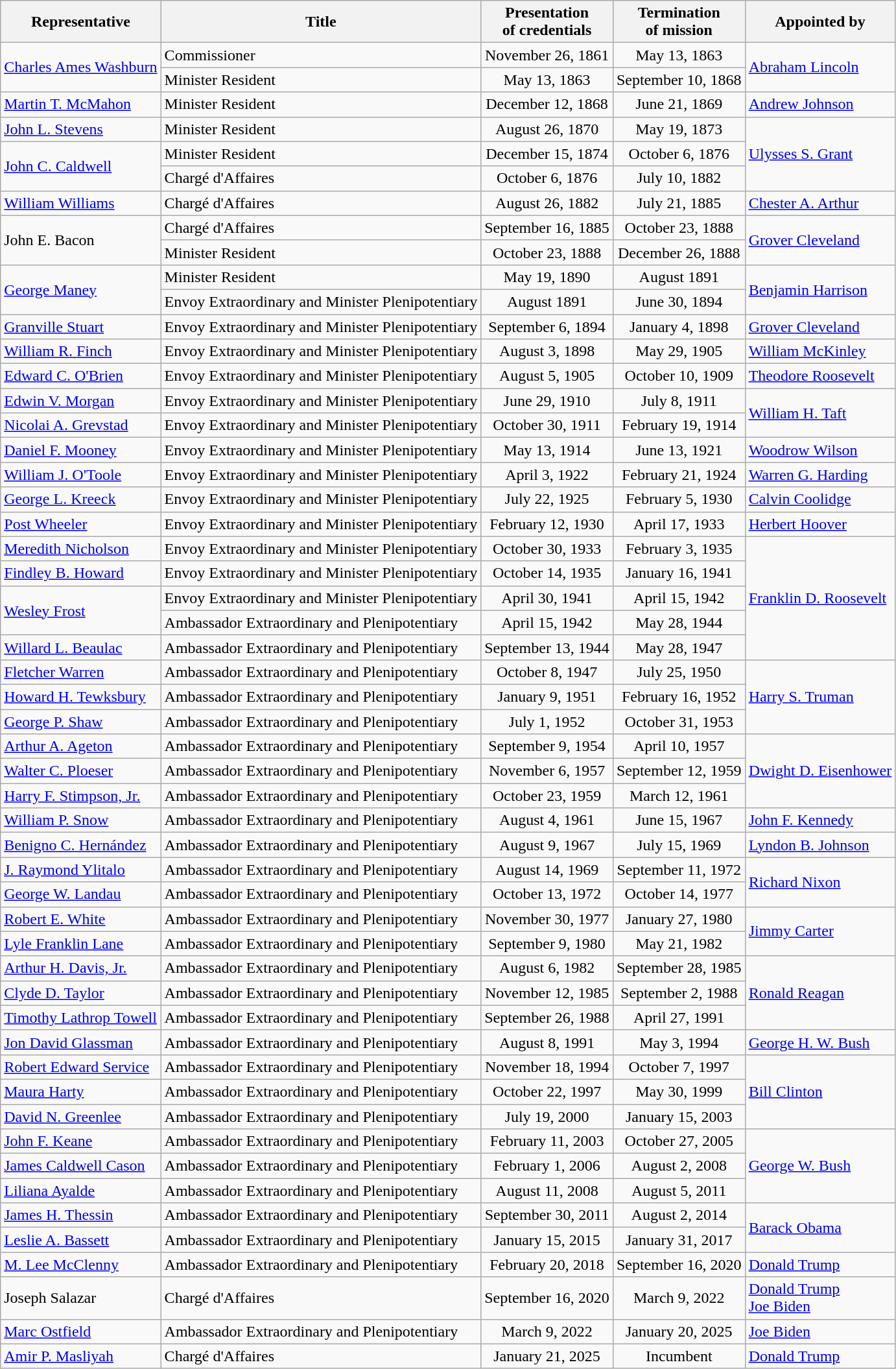<table class=wikitable>
<tr>
<th>Representative</th>
<th>Title</th>
<th>Presentation<br>of credentials</th>
<th>Termination<br>of mission</th>
<th>Appointed by</th>
</tr>
<tr>
<td rowspan=2><a href='#'>Charles Ames Washburn</a></td>
<td>Commissioner</td>
<td align=center>November 26, 1861</td>
<td align=center>May 13, 1863</td>
<td rowspan=2><a href='#'>Abraham Lincoln</a></td>
</tr>
<tr>
<td>Minister Resident</td>
<td align=center>May 13, 1863</td>
<td align=center>September 10, 1868</td>
</tr>
<tr>
<td><a href='#'>Martin T. McMahon</a></td>
<td>Minister Resident</td>
<td align=center>December 12, 1868</td>
<td align=center>June 21, 1869</td>
<td><a href='#'>Andrew Johnson</a></td>
</tr>
<tr>
<td><a href='#'>John L. Stevens</a></td>
<td>Minister Resident</td>
<td align=center>August 26, 1870</td>
<td align=center>May 19, 1873</td>
<td rowspan=3><a href='#'>Ulysses S. Grant</a></td>
</tr>
<tr>
<td rowspan=2><a href='#'>John C. Caldwell</a></td>
<td>Minister Resident</td>
<td align=center>December 15, 1874</td>
<td align=center>October 6, 1876</td>
</tr>
<tr>
<td>Chargé d'Affaires</td>
<td align=center>October 6, 1876</td>
<td align=center>July 10, 1882</td>
</tr>
<tr>
<td><a href='#'>William Williams</a></td>
<td>Chargé d'Affaires</td>
<td align=center>August 26, 1882</td>
<td align=center>July 21, 1885</td>
<td><a href='#'>Chester A. Arthur</a></td>
</tr>
<tr>
<td rowspan=2>John E. Bacon</td>
<td>Chargé d'Affaires</td>
<td align=center>September 16, 1885</td>
<td align=center>October 23, 1888</td>
<td rowspan=2><a href='#'>Grover Cleveland</a></td>
</tr>
<tr>
<td>Minister Resident</td>
<td align=center>October 23, 1888</td>
<td align=center>December 26, 1888</td>
</tr>
<tr>
<td rowspan=2><a href='#'>George Maney</a></td>
<td>Minister Resident</td>
<td align=center>May 19, 1890</td>
<td align=center>August 1891</td>
<td rowspan=2><a href='#'>Benjamin Harrison</a></td>
</tr>
<tr>
<td>Envoy Extraordinary and Minister Plenipotentiary</td>
<td align=center>August 1891</td>
<td align=center>June 30, 1894</td>
</tr>
<tr>
<td><a href='#'>Granville Stuart</a></td>
<td>Envoy Extraordinary and Minister Plenipotentiary</td>
<td align=center>September 6, 1894</td>
<td align=center>January 4, 1898</td>
<td><a href='#'>Grover Cleveland</a></td>
</tr>
<tr>
<td><a href='#'>William R. Finch</a></td>
<td>Envoy Extraordinary and Minister Plenipotentiary</td>
<td align=center>August 3, 1898</td>
<td align=center>May 29, 1905</td>
<td><a href='#'>William McKinley</a></td>
</tr>
<tr>
<td><a href='#'>Edward C. O'Brien</a></td>
<td>Envoy Extraordinary and Minister Plenipotentiary</td>
<td align=center>August 5, 1905</td>
<td align=center>October 10, 1909</td>
<td><a href='#'>Theodore Roosevelt</a></td>
</tr>
<tr>
<td><a href='#'>Edwin V. Morgan</a></td>
<td>Envoy Extraordinary and Minister Plenipotentiary</td>
<td align=center>June 29, 1910</td>
<td align=center>July 8, 1911</td>
<td rowspan=2><a href='#'>William H. Taft</a></td>
</tr>
<tr>
<td><a href='#'>Nicolai A. Grevstad</a></td>
<td>Envoy Extraordinary and Minister Plenipotentiary</td>
<td align=center>October 30, 1911</td>
<td align=center>February 19, 1914</td>
</tr>
<tr>
<td><a href='#'>Daniel F. Mooney</a></td>
<td>Envoy Extraordinary and Minister Plenipotentiary</td>
<td align=center>May 13, 1914</td>
<td align=center>June 13, 1921</td>
<td><a href='#'>Woodrow Wilson</a></td>
</tr>
<tr>
<td><a href='#'>William J. O'Toole</a></td>
<td>Envoy Extraordinary and Minister Plenipotentiary</td>
<td align=center>April 3, 1922</td>
<td align=center>February 21, 1924</td>
<td><a href='#'>Warren G. Harding</a></td>
</tr>
<tr>
<td><a href='#'>George L. Kreeck</a></td>
<td>Envoy Extraordinary and Minister Plenipotentiary</td>
<td align=center>July 22, 1925</td>
<td align=center>February 5, 1930</td>
<td><a href='#'>Calvin Coolidge</a></td>
</tr>
<tr>
<td><a href='#'>Post Wheeler</a></td>
<td>Envoy Extraordinary and Minister Plenipotentiary</td>
<td align=center>February 12, 1930</td>
<td align=center>April 17, 1933</td>
<td><a href='#'>Herbert Hoover</a></td>
</tr>
<tr>
<td><a href='#'>Meredith Nicholson</a></td>
<td>Envoy Extraordinary and Minister Plenipotentiary</td>
<td align=center>October 30, 1933</td>
<td align=center>February 3, 1935</td>
<td rowspan=5><a href='#'>Franklin D. Roosevelt</a></td>
</tr>
<tr>
<td><a href='#'>Findley B. Howard</a></td>
<td>Envoy Extraordinary and Minister Plenipotentiary</td>
<td align=center>October 14, 1935</td>
<td align=center>January 16, 1941</td>
</tr>
<tr>
<td rowspan=2><a href='#'>Wesley Frost</a></td>
<td>Envoy Extraordinary and Minister Plenipotentiary</td>
<td align=center>April 30, 1941</td>
<td align=center>April 15, 1942</td>
</tr>
<tr>
<td>Ambassador Extraordinary and Plenipotentiary</td>
<td align=center>April 15, 1942</td>
<td align=center>May 28, 1944</td>
</tr>
<tr>
<td><a href='#'>Willard L. Beaulac</a></td>
<td>Ambassador Extraordinary and Plenipotentiary</td>
<td align=center>September 13, 1944</td>
<td align=center>May 28, 1947</td>
</tr>
<tr>
<td><a href='#'>Fletcher Warren</a></td>
<td>Ambassador Extraordinary and Plenipotentiary</td>
<td align=center>October 8, 1947</td>
<td align=center>July 25, 1950</td>
<td rowspan=3><a href='#'>Harry S. Truman</a></td>
</tr>
<tr>
<td><a href='#'>Howard H. Tewksbury</a></td>
<td>Ambassador Extraordinary and Plenipotentiary</td>
<td align=center>January 9, 1951</td>
<td align=center>February 16, 1952</td>
</tr>
<tr>
<td><a href='#'>George P. Shaw</a></td>
<td>Ambassador Extraordinary and Plenipotentiary</td>
<td align=center>July 1, 1952</td>
<td align=center>October 31, 1953</td>
</tr>
<tr>
<td><a href='#'>Arthur A. Ageton</a></td>
<td>Ambassador Extraordinary and Plenipotentiary</td>
<td align=center>September 9, 1954</td>
<td align=center>April 10, 1957</td>
<td rowspan=3><a href='#'>Dwight D. Eisenhower</a></td>
</tr>
<tr>
<td><a href='#'>Walter C. Ploeser</a></td>
<td>Ambassador Extraordinary and Plenipotentiary</td>
<td align=center>November 6, 1957</td>
<td align=center>September 12, 1959</td>
</tr>
<tr>
<td><a href='#'>Harry F. Stimpson, Jr.</a></td>
<td>Ambassador Extraordinary and Plenipotentiary</td>
<td align=center>October 23, 1959</td>
<td align=center>March 12, 1961</td>
</tr>
<tr>
<td><a href='#'>William P. Snow</a></td>
<td>Ambassador Extraordinary and Plenipotentiary</td>
<td align=center>August 4, 1961</td>
<td align=center>June 15, 1967</td>
<td><a href='#'>John F. Kennedy</a></td>
</tr>
<tr>
<td><a href='#'>Benigno C. Hernández</a></td>
<td>Ambassador Extraordinary and Plenipotentiary</td>
<td align=center>August 9, 1967</td>
<td align=center>July 15, 1969</td>
<td><a href='#'>Lyndon B. Johnson</a></td>
</tr>
<tr>
<td><a href='#'>J. Raymond Ylitalo</a></td>
<td>Ambassador Extraordinary and Plenipotentiary</td>
<td align=center>August 14, 1969</td>
<td align=center>September 11, 1972</td>
<td rowspan=2><a href='#'>Richard Nixon</a></td>
</tr>
<tr>
<td><a href='#'>George W. Landau</a></td>
<td>Ambassador Extraordinary and Plenipotentiary</td>
<td align=center>October 13, 1972</td>
<td align=center>October 14, 1977</td>
</tr>
<tr>
<td><a href='#'>Robert E. White</a></td>
<td>Ambassador Extraordinary and Plenipotentiary</td>
<td align=center>November 30, 1977</td>
<td align=center>January 27, 1980</td>
<td rowspan=2><a href='#'>Jimmy Carter</a></td>
</tr>
<tr>
<td><a href='#'>Lyle Franklin Lane</a></td>
<td>Ambassador Extraordinary and Plenipotentiary</td>
<td align=center>September 9, 1980</td>
<td align=center>May 21, 1982</td>
</tr>
<tr>
<td><a href='#'>Arthur H. Davis, Jr.</a></td>
<td>Ambassador Extraordinary and Plenipotentiary</td>
<td align=center>August 6, 1982</td>
<td align=center>September 28, 1985</td>
<td rowspan=3><a href='#'>Ronald Reagan</a></td>
</tr>
<tr>
<td><a href='#'>Clyde D. Taylor</a></td>
<td>Ambassador Extraordinary and Plenipotentiary</td>
<td align=center>November 12, 1985</td>
<td align=center>September 2, 1988</td>
</tr>
<tr>
<td><a href='#'>Timothy Lathrop Towell</a></td>
<td>Ambassador Extraordinary and Plenipotentiary</td>
<td align=center>September 26, 1988</td>
<td align=center>April 27, 1991</td>
</tr>
<tr>
<td><a href='#'>Jon David Glassman</a></td>
<td>Ambassador Extraordinary and Plenipotentiary</td>
<td align=center>August 8, 1991</td>
<td align=center>May 3, 1994</td>
<td><a href='#'>George H. W. Bush</a></td>
</tr>
<tr>
<td><a href='#'>Robert Edward Service</a></td>
<td>Ambassador Extraordinary and Plenipotentiary</td>
<td align=center>November 18, 1994</td>
<td align=center>October 7, 1997</td>
<td rowspan=3><a href='#'>Bill Clinton</a></td>
</tr>
<tr>
<td><a href='#'>Maura Harty</a></td>
<td>Ambassador Extraordinary and Plenipotentiary</td>
<td align=center>October 22, 1997</td>
<td align=center>May 30, 1999</td>
</tr>
<tr>
<td><a href='#'>David N. Greenlee</a></td>
<td>Ambassador Extraordinary and Plenipotentiary</td>
<td align=center>July 19, 2000</td>
<td align=center>January 15, 2003</td>
</tr>
<tr>
<td><a href='#'>John F. Keane</a></td>
<td>Ambassador Extraordinary and Plenipotentiary</td>
<td align=center>February 11, 2003</td>
<td align=center>October 27, 2005</td>
<td rowspan=3><a href='#'>George W. Bush</a></td>
</tr>
<tr>
<td><a href='#'>James Caldwell Cason</a></td>
<td>Ambassador Extraordinary and Plenipotentiary</td>
<td align=center>February 1, 2006</td>
<td align=center>August 2, 2008</td>
</tr>
<tr>
<td><a href='#'>Liliana Ayalde</a></td>
<td>Ambassador Extraordinary and Plenipotentiary</td>
<td align=center>August 11, 2008</td>
<td align=center>August 5, 2011</td>
</tr>
<tr>
<td><a href='#'>James H. Thessin</a></td>
<td>Ambassador Extraordinary and Plenipotentiary</td>
<td align=center>September 30, 2011</td>
<td align=center>August 2, 2014</td>
<td rowspan=2><a href='#'>Barack Obama</a></td>
</tr>
<tr>
<td><a href='#'>Leslie A. Bassett</a></td>
<td>Ambassador Extraordinary and Plenipotentiary</td>
<td align=center>January 15, 2015</td>
<td align=center>January 31, 2017</td>
</tr>
<tr>
<td><a href='#'>M. Lee McClenny</a></td>
<td>Ambassador Extraordinary and Plenipotentiary</td>
<td align=center>February 20, 2018</td>
<td align=center>September 16, 2020</td>
<td><a href='#'>Donald Trump</a></td>
</tr>
<tr>
<td>Joseph Salazar</td>
<td>Chargé d'Affaires</td>
<td align=center>September 16, 2020</td>
<td align=center>March 9, 2022</td>
<td><a href='#'>Donald Trump</a><br><a href='#'>Joe Biden</a></td>
</tr>
<tr>
<td><a href='#'>Marc Ostfield</a></td>
<td>Ambassador Extraordinary and Plenipotentiary</td>
<td align=center>March 9, 2022</td>
<td align=center>January 20, 2025</td>
<td><a href='#'>Joe Biden</a></td>
</tr>
<tr>
<td><a href='#'>Amir P. Masliyah</a></td>
<td>Chargé d'Affaires</td>
<td align=center>January 21, 2025</td>
<td align=center>Incumbent</td>
<td><a href='#'>Donald Trump</a></td>
</tr>
</table>
